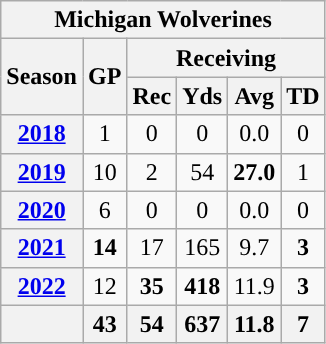<table class="wikitable" style="text-align:center;">
<tr>
<th colspan="6">Michigan Wolverines</th>
</tr>
<tr>
<th rowspan="2">Season</th>
<th rowspan="2">GP</th>
<th colspan="4">Receiving</th>
</tr>
<tr>
<th>Rec</th>
<th>Yds</th>
<th>Avg</th>
<th>TD</th>
</tr>
<tr>
<th><a href='#'>2018</a></th>
<td>1</td>
<td>0</td>
<td>0</td>
<td>0.0</td>
<td>0</td>
</tr>
<tr>
<th><a href='#'>2019</a></th>
<td>10</td>
<td>2</td>
<td>54</td>
<td><strong>27.0</strong></td>
<td>1</td>
</tr>
<tr>
<th><a href='#'>2020</a></th>
<td>6</td>
<td>0</td>
<td>0</td>
<td>0.0</td>
<td>0</td>
</tr>
<tr>
<th><a href='#'>2021</a></th>
<td><strong>14</strong></td>
<td>17</td>
<td>165</td>
<td>9.7</td>
<td><strong>3</strong></td>
</tr>
<tr>
<th><a href='#'>2022</a></th>
<td>12</td>
<td><strong>35</strong></td>
<td><strong>418</strong></td>
<td>11.9</td>
<td><strong>3</strong></td>
</tr>
<tr>
<th></th>
<th>43</th>
<th>54</th>
<th>637</th>
<th>11.8</th>
<th>7</th>
</tr>
</table>
